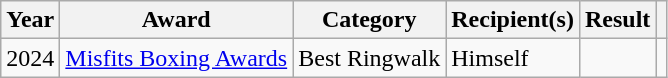<table class="wikitable sortable plainrowheaders">
<tr>
<th>Year</th>
<th>Award</th>
<th>Category</th>
<th>Recipient(s)</th>
<th>Result</th>
<th class="unsortable"></th>
</tr>
<tr>
<td>2024</td>
<td><a href='#'>Misfits Boxing Awards</a></td>
<td>Best Ringwalk</td>
<td>Himself</td>
<td></td>
<td style="text-align: center;"></td>
</tr>
</table>
